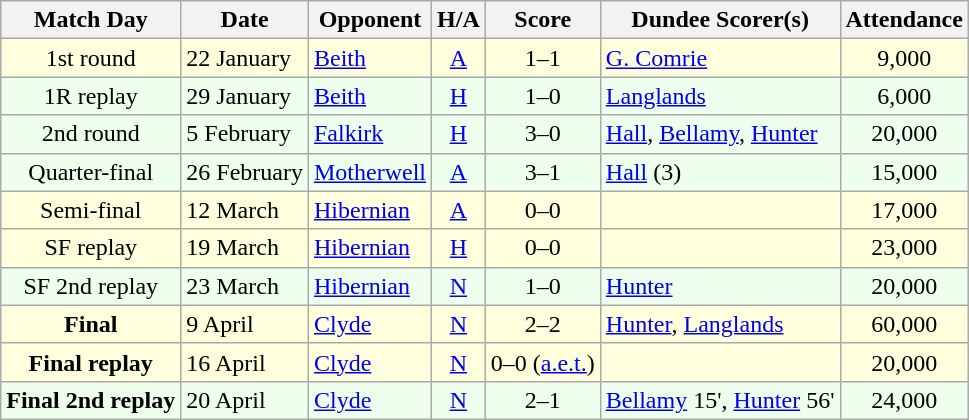<table class="wikitable" style="text-align:center">
<tr>
<th>Match Day</th>
<th>Date</th>
<th>Opponent</th>
<th>H/A</th>
<th>Score</th>
<th>Dundee Scorer(s)</th>
<th>Attendance</th>
</tr>
<tr bgcolor="#FFFFDD">
<td>1st round</td>
<td align="left">22 January</td>
<td align="left"><a href='#'>Beith</a></td>
<td><a href='#'>A</a></td>
<td>1–1</td>
<td align="left"><a href='#'>G. Comrie</a></td>
<td>9,000</td>
</tr>
<tr bgcolor="#EEFFEE">
<td>1R replay</td>
<td align="left">29 January</td>
<td align="left"><a href='#'>Beith</a></td>
<td><a href='#'>H</a></td>
<td>1–0</td>
<td align="left"><a href='#'>Langlands</a></td>
<td>6,000</td>
</tr>
<tr bgcolor="#EEFFEE">
<td>2nd round</td>
<td align="left">5 February</td>
<td align="left"><a href='#'>Falkirk</a></td>
<td><a href='#'>H</a></td>
<td>3–0</td>
<td align="left"><a href='#'>Hall</a>, <a href='#'>Bellamy</a>, <a href='#'>Hunter</a></td>
<td>20,000</td>
</tr>
<tr bgcolor="#EEFFEE">
<td>Quarter-final</td>
<td align="left">26 February</td>
<td align="left"><a href='#'>Motherwell</a></td>
<td><a href='#'>A</a></td>
<td>3–1</td>
<td align="left"><a href='#'>Hall</a> (3)</td>
<td>15,000</td>
</tr>
<tr bgcolor="#FFFFDD">
<td>Semi-final</td>
<td align="left">12 March</td>
<td align="left"><a href='#'>Hibernian</a></td>
<td><a href='#'>A</a></td>
<td>0–0</td>
<td align="left"></td>
<td>17,000</td>
</tr>
<tr bgcolor="#FFFFDD">
<td>SF replay</td>
<td align="left">19 March</td>
<td align="left"><a href='#'>Hibernian</a></td>
<td><a href='#'>H</a></td>
<td>0–0</td>
<td align="left"></td>
<td>23,000</td>
</tr>
<tr bgcolor="#EEFFEE">
<td>SF 2nd replay</td>
<td align="left">23 March</td>
<td align="left"><a href='#'>Hibernian</a></td>
<td><a href='#'>N</a></td>
<td>1–0</td>
<td align="left"><a href='#'>Hunter</a></td>
<td>20,000</td>
</tr>
<tr bgcolor="#FFFFDD">
<td><strong>Final</strong></td>
<td align="left">9 April</td>
<td align="left"><a href='#'>Clyde</a></td>
<td><a href='#'>N</a></td>
<td>2–2</td>
<td align="left"><a href='#'>Hunter</a>, <a href='#'>Langlands</a></td>
<td>60,000</td>
</tr>
<tr bgcolor="#FFFFDD">
<td><strong>Final replay</strong></td>
<td align="left">16 April</td>
<td align="left"><a href='#'>Clyde</a></td>
<td><a href='#'>N</a></td>
<td>0–0 (<a href='#'>a.e.t.</a>)</td>
<td align="left"></td>
<td>20,000</td>
</tr>
<tr bgcolor="#EEFFEE">
<td><strong>Final 2nd replay</strong></td>
<td align="left">20 April</td>
<td align="left"><a href='#'>Clyde</a></td>
<td><a href='#'>N</a></td>
<td>2–1</td>
<td align="left"><a href='#'>Bellamy</a> 15', <a href='#'>Hunter</a> 56'</td>
<td>24,000</td>
</tr>
</table>
